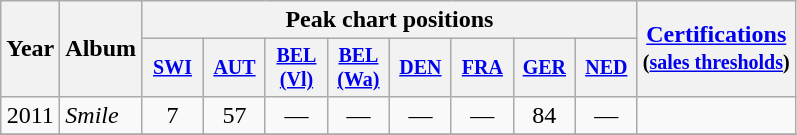<table class="wikitable" style="text-align:center;">
<tr>
<th rowspan="2">Year</th>
<th rowspan="2">Album</th>
<th colspan="8">Peak chart positions</th>
<th rowspan="2"><a href='#'>Certifications</a><br><small>(<a href='#'>sales thresholds</a>)</small></th>
</tr>
<tr style="font-size:smaller;">
<th width="35"><a href='#'>SWI</a> <br></th>
<th width="35"><a href='#'>AUT</a> <br></th>
<th width="35"><a href='#'>BEL <br>(Vl)</a> <br></th>
<th width="35"><a href='#'>BEL <br>(Wa)</a> <br></th>
<th width="35"><a href='#'>DEN</a> <br></th>
<th width="35"><a href='#'>FRA</a> <br></th>
<th width="35"><a href='#'>GER</a> <br></th>
<th width="35"><a href='#'>NED</a> <br></th>
</tr>
<tr>
<td>2011</td>
<td align="left"><em>Smile</em></td>
<td>7</td>
<td>57</td>
<td>—</td>
<td>—</td>
<td>—</td>
<td>—</td>
<td>84</td>
<td>—</td>
<td></td>
</tr>
<tr>
</tr>
</table>
